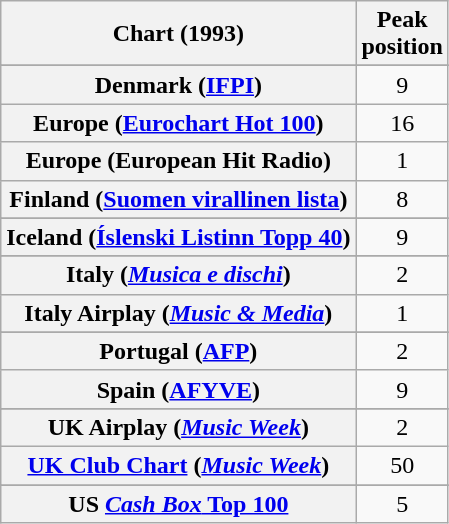<table class="wikitable sortable plainrowheaders" style="text-align:center">
<tr>
<th scope="col">Chart (1993)</th>
<th scope="col">Peak<br>position</th>
</tr>
<tr>
</tr>
<tr>
</tr>
<tr>
</tr>
<tr>
</tr>
<tr>
<th scope="row">Denmark (<a href='#'>IFPI</a>)</th>
<td>9</td>
</tr>
<tr>
<th scope="row">Europe (<a href='#'>Eurochart Hot 100</a>)</th>
<td>16</td>
</tr>
<tr>
<th scope="row">Europe (European Hit Radio)</th>
<td>1</td>
</tr>
<tr>
<th scope="row">Finland (<a href='#'>Suomen virallinen lista</a>)</th>
<td align="center">8</td>
</tr>
<tr>
</tr>
<tr>
</tr>
<tr>
</tr>
<tr>
<th scope="row">Iceland (<a href='#'>Íslenski Listinn Topp 40</a>)</th>
<td>9</td>
</tr>
<tr>
</tr>
<tr>
<th scope="row">Italy (<em><a href='#'>Musica e dischi</a></em>)</th>
<td>2</td>
</tr>
<tr>
<th scope="row">Italy Airplay (<em><a href='#'>Music & Media</a></em>)</th>
<td>1</td>
</tr>
<tr>
</tr>
<tr>
</tr>
<tr>
</tr>
<tr>
</tr>
<tr>
<th scope="row">Portugal (<a href='#'>AFP</a>)</th>
<td>2</td>
</tr>
<tr>
<th scope="row">Spain (<a href='#'>AFYVE</a>)</th>
<td>9</td>
</tr>
<tr>
</tr>
<tr>
</tr>
<tr>
</tr>
<tr>
<th scope="row">UK Airplay (<em><a href='#'>Music Week</a></em>)</th>
<td>2</td>
</tr>
<tr>
<th scope="row"><a href='#'>UK Club Chart</a> (<em><a href='#'>Music Week</a></em>)</th>
<td>50</td>
</tr>
<tr>
</tr>
<tr>
</tr>
<tr>
</tr>
<tr>
</tr>
<tr>
</tr>
<tr>
<th scope="row">US <a href='#'><em>Cash Box</em> Top 100</a></th>
<td>5</td>
</tr>
</table>
